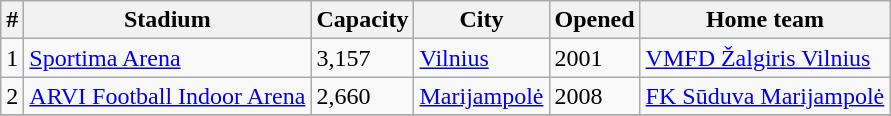<table class="wikitable sortable">
<tr>
<th>#</th>
<th>Stadium</th>
<th>Capacity</th>
<th>City</th>
<th>Opened</th>
<th>Home team</th>
</tr>
<tr>
<td>1</td>
<td><a href='#'>Sportima Arena</a></td>
<td>3,157</td>
<td><a href='#'>Vilnius</a></td>
<td>2001</td>
<td><a href='#'>VMFD Žalgiris Vilnius</a></td>
</tr>
<tr>
<td>2</td>
<td><a href='#'>ARVI Football Indoor Arena</a></td>
<td>2,660</td>
<td><a href='#'>Marijampolė</a></td>
<td>2008</td>
<td><a href='#'>FK Sūduva Marijampolė</a></td>
</tr>
<tr>
</tr>
</table>
